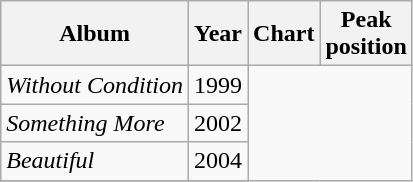<table class="wikitable sortable">
<tr>
<th>Album</th>
<th>Year</th>
<th>Chart</th>
<th>Peak<br>position</th>
</tr>
<tr>
<td rowspan="2"><em>Without Condition</em></td>
<td rowspan="2">1999<br></td>
</tr>
<tr>
</tr>
<tr>
<td rowspan="2"><em>Something More</em></td>
<td rowspan="2">2002<br></td>
</tr>
<tr>
</tr>
<tr>
<td rowspan="2"><em>Beautiful</em></td>
<td rowspan="2">2004<br></td>
</tr>
<tr>
</tr>
<tr>
</tr>
</table>
